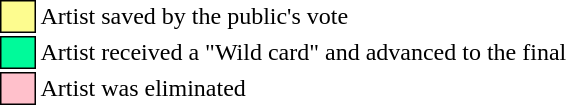<table class="toccolours" style="font-size: 100%; white-space: nowrap">
<tr>
<td style="background:#fdfc8f; border:1px solid black">     </td>
<td>Artist saved by the public's vote</td>
</tr>
<tr>
<td style="background:#00fa9a; border:1px solid black">     </td>
<td>Artist received a "Wild card" and advanced to the final</td>
</tr>
<tr>
<td style="background: pink; border:1px solid black">     </td>
<td>Artist was eliminated</td>
</tr>
</table>
